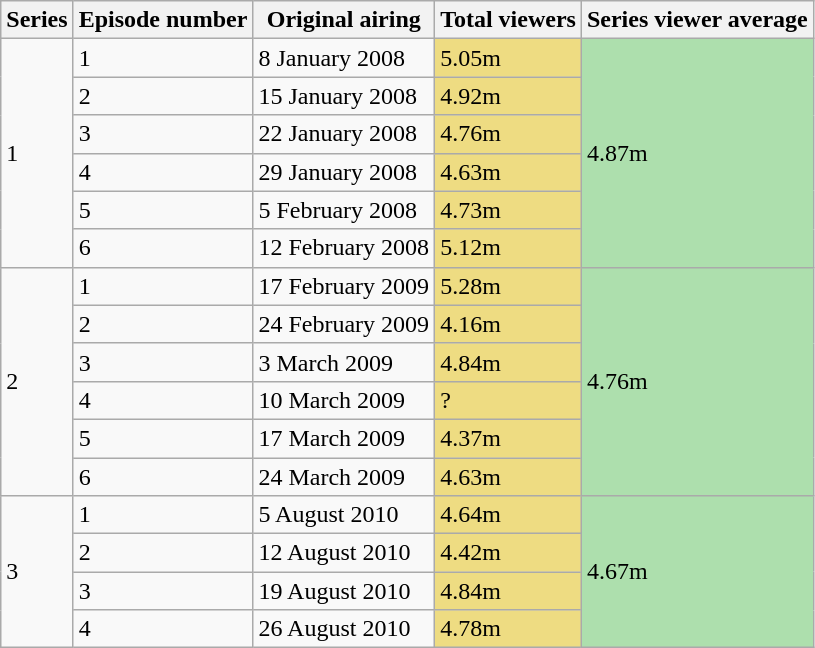<table class="wikitable">
<tr>
<th>Series</th>
<th>Episode number</th>
<th>Original airing</th>
<th>Total viewers</th>
<th>Series viewer average</th>
</tr>
<tr>
<td rowspan="6">1</td>
<td>1</td>
<td>8 January 2008</td>
<td style="background:#EEDC82;">5.05m</td>
<td style="background:#addfad;" rowspan="6">4.87m</td>
</tr>
<tr>
<td>2</td>
<td>15 January 2008</td>
<td style="background:#EEDC82;">4.92m</td>
</tr>
<tr>
<td>3</td>
<td>22 January 2008</td>
<td style="background:#EEDC82;">4.76m</td>
</tr>
<tr>
<td>4</td>
<td>29 January 2008</td>
<td style="background:#EEDC82;">4.63m</td>
</tr>
<tr>
<td>5</td>
<td>5 February 2008</td>
<td style="background:#EEDC82;">4.73m</td>
</tr>
<tr>
<td>6</td>
<td>12 February 2008</td>
<td style="background:#EEDC82;">5.12m</td>
</tr>
<tr>
<td rowspan="6">2</td>
<td>1</td>
<td>17 February 2009</td>
<td style="background:#EEDC82;">5.28m</td>
<td style="background:#addfad;" rowspan="6">4.76m</td>
</tr>
<tr>
<td>2</td>
<td>24 February 2009</td>
<td style="background:#EEDC82;">4.16m</td>
</tr>
<tr>
<td>3</td>
<td>3 March 2009</td>
<td style="background:#EEDC82;">4.84m</td>
</tr>
<tr>
<td>4</td>
<td>10 March 2009</td>
<td style="background:#EEDC82;">?</td>
</tr>
<tr>
<td>5</td>
<td>17 March 2009</td>
<td style="background:#EEDC82;">4.37m</td>
</tr>
<tr>
<td>6</td>
<td>24 March 2009</td>
<td style="background:#EEDC82;">4.63m</td>
</tr>
<tr>
<td rowspan="4">3</td>
<td>1</td>
<td>5 August 2010</td>
<td style="background:#EEDC82;">4.64m</td>
<td style="background:#addfad;" rowspan="6">4.67m</td>
</tr>
<tr>
<td>2</td>
<td>12 August 2010</td>
<td style="background:#EEDC82;">4.42m</td>
</tr>
<tr>
<td>3</td>
<td>19 August 2010</td>
<td style="background:#EEDC82;">4.84m</td>
</tr>
<tr>
<td>4</td>
<td>26 August 2010</td>
<td style="background:#EEDC82;">4.78m</td>
</tr>
</table>
